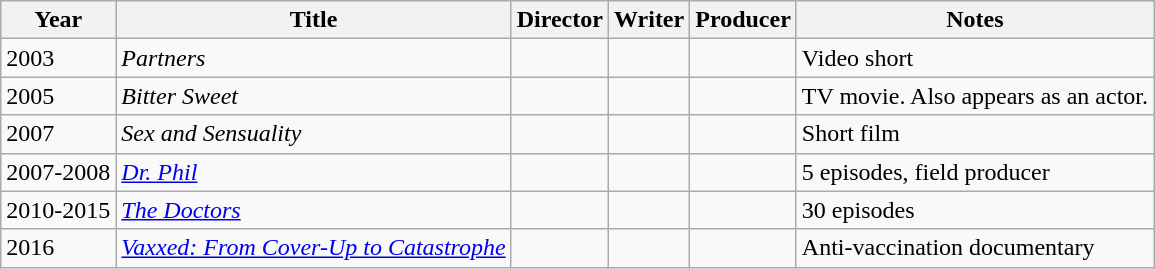<table class="wikitable sortable">
<tr>
<th>Year</th>
<th>Title</th>
<th>Director</th>
<th>Writer</th>
<th>Producer</th>
<th>Notes</th>
</tr>
<tr>
<td>2003</td>
<td><em>Partners</em></td>
<td></td>
<td></td>
<td></td>
<td>Video short</td>
</tr>
<tr>
<td>2005</td>
<td><em>Bitter Sweet</em></td>
<td></td>
<td></td>
<td></td>
<td>TV movie. Also appears as an actor.</td>
</tr>
<tr>
<td>2007</td>
<td><em>Sex and Sensuality</em></td>
<td></td>
<td></td>
<td></td>
<td>Short film</td>
</tr>
<tr>
<td>2007-2008</td>
<td><em><a href='#'>Dr. Phil</a></em></td>
<td></td>
<td></td>
<td></td>
<td>5 episodes, field producer</td>
</tr>
<tr>
<td>2010-2015</td>
<td><em><a href='#'>The Doctors</a></em></td>
<td></td>
<td></td>
<td></td>
<td>30 episodes</td>
</tr>
<tr>
<td>2016</td>
<td><em><a href='#'>Vaxxed: From Cover-Up to Catastrophe</a></em></td>
<td></td>
<td></td>
<td></td>
<td>Anti-vaccination documentary</td>
</tr>
</table>
